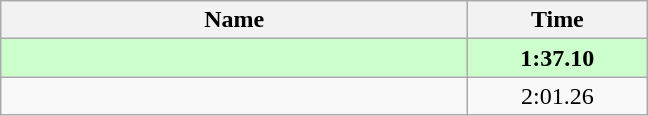<table class="wikitable" style="text-align:center;">
<tr>
<th style="width:19em">Name</th>
<th style="width:7em">Time</th>
</tr>
<tr bgcolor=ccffcc>
<td align=left><strong></strong></td>
<td><strong>1:37.10</strong></td>
</tr>
<tr>
<td align=left></td>
<td>2:01.26</td>
</tr>
</table>
